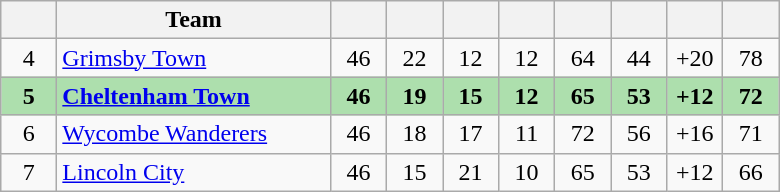<table class="wikitable" style="text-align:center">
<tr>
<th width="30"></th>
<th width="175">Team</th>
<th width="30"></th>
<th width="30"></th>
<th width="30"></th>
<th width="30"></th>
<th width="30"></th>
<th width="30"></th>
<th width="30"></th>
<th width="30"></th>
</tr>
<tr>
<td>4</td>
<td align=left><a href='#'>Grimsby Town</a></td>
<td>46</td>
<td>22</td>
<td>12</td>
<td>12</td>
<td>64</td>
<td>44</td>
<td>+20</td>
<td>78</td>
</tr>
<tr bgcolor=#ADDFAD>
<td><strong>5</strong></td>
<td align=left><strong><a href='#'>Cheltenham Town</a></strong></td>
<td><strong>46</strong></td>
<td><strong>19</strong></td>
<td><strong>15</strong></td>
<td><strong>12</strong></td>
<td><strong>65</strong></td>
<td><strong>53</strong></td>
<td><strong>+12</strong></td>
<td><strong>72</strong></td>
</tr>
<tr>
<td>6</td>
<td align=left><a href='#'>Wycombe Wanderers</a></td>
<td>46</td>
<td>18</td>
<td>17</td>
<td>11</td>
<td>72</td>
<td>56</td>
<td>+16</td>
<td>71</td>
</tr>
<tr>
<td>7</td>
<td align=left><a href='#'>Lincoln City</a></td>
<td>46</td>
<td>15</td>
<td>21</td>
<td>10</td>
<td>65</td>
<td>53</td>
<td>+12</td>
<td>66</td>
</tr>
</table>
